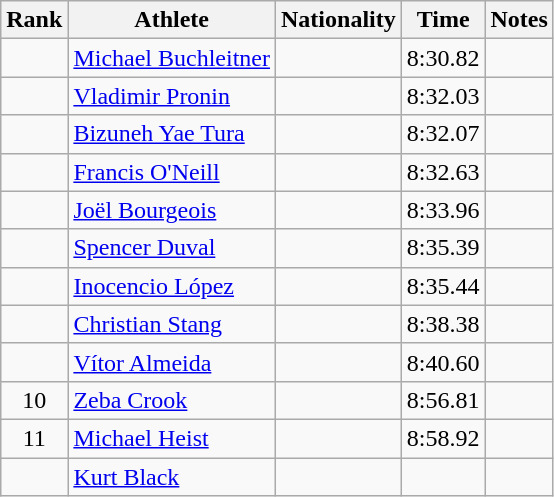<table class="wikitable sortable" style="text-align:center">
<tr>
<th>Rank</th>
<th>Athlete</th>
<th>Nationality</th>
<th>Time</th>
<th>Notes</th>
</tr>
<tr>
<td></td>
<td align=left><a href='#'>Michael Buchleitner</a></td>
<td align=left></td>
<td>8:30.82</td>
<td></td>
</tr>
<tr>
<td></td>
<td align=left><a href='#'>Vladimir Pronin</a></td>
<td align=left></td>
<td>8:32.03</td>
<td></td>
</tr>
<tr>
<td></td>
<td align=left><a href='#'>Bizuneh Yae Tura</a></td>
<td align=left></td>
<td>8:32.07</td>
<td></td>
</tr>
<tr>
<td></td>
<td align=left><a href='#'>Francis O'Neill</a></td>
<td align=left></td>
<td>8:32.63</td>
<td></td>
</tr>
<tr>
<td></td>
<td align=left><a href='#'>Joël Bourgeois</a></td>
<td align=left></td>
<td>8:33.96</td>
<td></td>
</tr>
<tr>
<td></td>
<td align=left><a href='#'>Spencer Duval</a></td>
<td align=left></td>
<td>8:35.39</td>
<td></td>
</tr>
<tr>
<td></td>
<td align=left><a href='#'>Inocencio López</a></td>
<td align=left></td>
<td>8:35.44</td>
<td></td>
</tr>
<tr>
<td></td>
<td align=left><a href='#'>Christian Stang</a></td>
<td align=left></td>
<td>8:38.38</td>
<td></td>
</tr>
<tr>
<td></td>
<td align="left"><a href='#'>Vítor Almeida</a></td>
<td align=left></td>
<td>8:40.60</td>
<td></td>
</tr>
<tr>
<td>10</td>
<td align="left"><a href='#'>Zeba Crook</a></td>
<td align=left></td>
<td>8:56.81</td>
<td></td>
</tr>
<tr>
<td>11</td>
<td align="left"><a href='#'>Michael Heist</a></td>
<td align=left></td>
<td>8:58.92</td>
<td></td>
</tr>
<tr>
<td></td>
<td align=left><a href='#'>Kurt Black</a></td>
<td align=left></td>
<td></td>
<td></td>
</tr>
</table>
